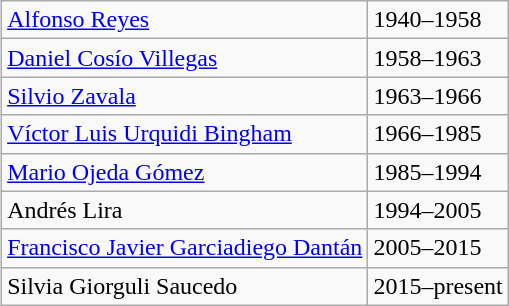<table class="wikitable" style="float:right">
<tr>
<td><a href='#'>Alfonso Reyes</a></td>
<td>1940–1958</td>
</tr>
<tr>
<td><a href='#'>Daniel Cosío Villegas</a></td>
<td>1958–1963</td>
</tr>
<tr>
<td><a href='#'>Silvio Zavala</a></td>
<td>1963–1966</td>
</tr>
<tr>
<td><a href='#'>Víctor Luis Urquidi Bingham</a></td>
<td>1966–1985</td>
</tr>
<tr>
<td><a href='#'>Mario Ojeda Gómez</a></td>
<td>1985–1994</td>
</tr>
<tr>
<td>Andrés Lira</td>
<td>1994–2005</td>
</tr>
<tr>
<td><a href='#'>Francisco Javier Garciadiego Dantán</a></td>
<td>2005–2015</td>
</tr>
<tr>
<td>Silvia Giorguli Saucedo</td>
<td>2015–present</td>
</tr>
</table>
